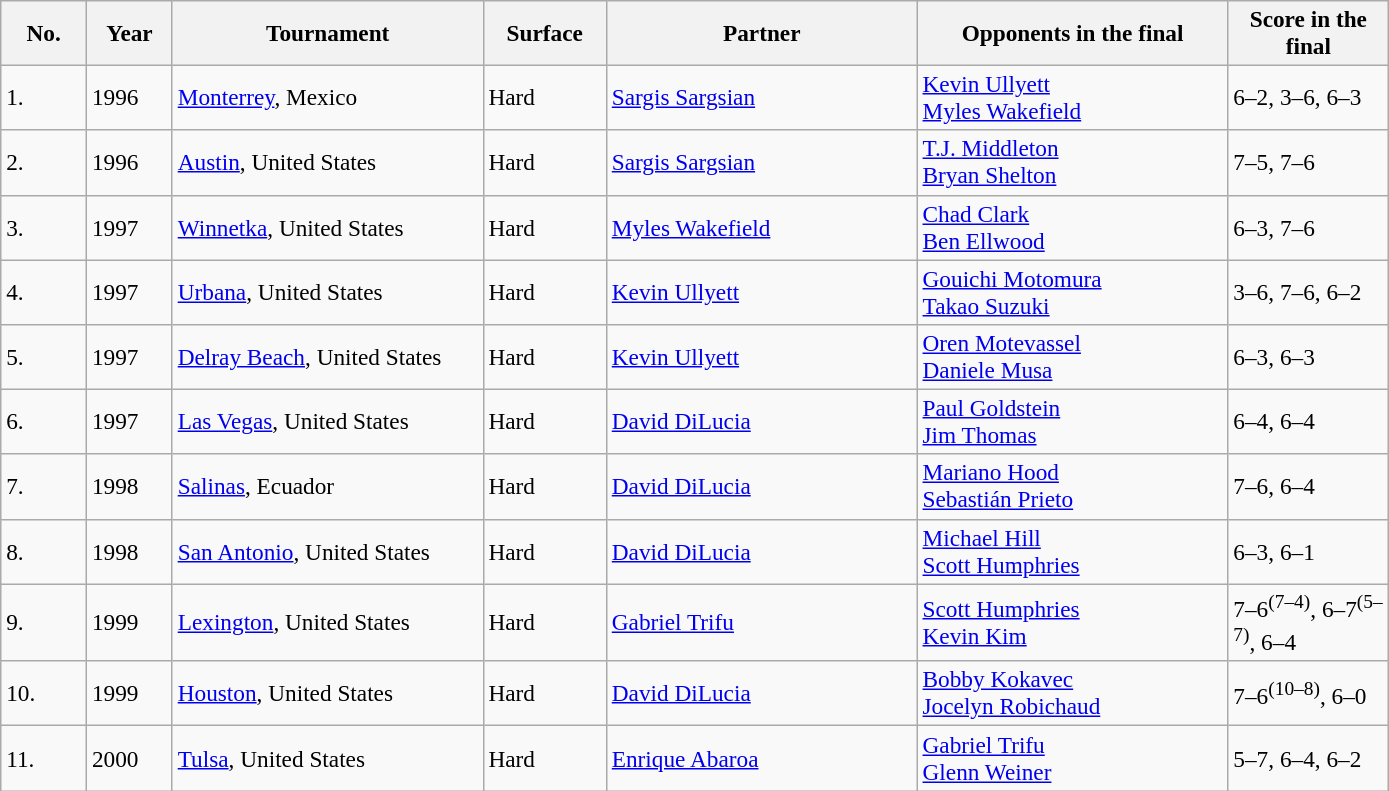<table class="sortable wikitable" style=font-size:97%>
<tr>
<th width=50>No.</th>
<th width=50>Year</th>
<th width=200>Tournament</th>
<th width=75>Surface</th>
<th width=200>Partner</th>
<th width=200>Opponents in the final</th>
<th width=100>Score in the final</th>
</tr>
<tr>
<td>1.</td>
<td>1996</td>
<td><a href='#'>Monterrey</a>, Mexico</td>
<td>Hard</td>
<td> <a href='#'>Sargis Sargsian</a></td>
<td> <a href='#'>Kevin Ullyett</a><br> <a href='#'>Myles Wakefield</a></td>
<td>6–2, 3–6, 6–3</td>
</tr>
<tr>
<td>2.</td>
<td>1996</td>
<td><a href='#'>Austin</a>, United States</td>
<td>Hard</td>
<td> <a href='#'>Sargis Sargsian</a></td>
<td> <a href='#'>T.J. Middleton</a><br> <a href='#'>Bryan Shelton</a></td>
<td>7–5, 7–6</td>
</tr>
<tr>
<td>3.</td>
<td>1997</td>
<td><a href='#'>Winnetka</a>, United States</td>
<td>Hard</td>
<td> <a href='#'>Myles Wakefield</a></td>
<td> <a href='#'>Chad Clark</a><br> <a href='#'>Ben Ellwood</a></td>
<td>6–3, 7–6</td>
</tr>
<tr>
<td>4.</td>
<td>1997</td>
<td><a href='#'>Urbana</a>, United States</td>
<td>Hard</td>
<td> <a href='#'>Kevin Ullyett</a></td>
<td> <a href='#'>Gouichi Motomura</a><br> <a href='#'>Takao Suzuki</a></td>
<td>3–6, 7–6, 6–2</td>
</tr>
<tr>
<td>5.</td>
<td>1997</td>
<td><a href='#'>Delray Beach</a>, United States</td>
<td>Hard</td>
<td> <a href='#'>Kevin Ullyett</a></td>
<td> <a href='#'>Oren Motevassel</a><br> <a href='#'>Daniele Musa</a></td>
<td>6–3, 6–3</td>
</tr>
<tr>
<td>6.</td>
<td>1997</td>
<td><a href='#'>Las Vegas</a>, United States</td>
<td>Hard</td>
<td> <a href='#'>David DiLucia</a></td>
<td> <a href='#'>Paul Goldstein</a><br> <a href='#'>Jim Thomas</a></td>
<td>6–4, 6–4</td>
</tr>
<tr>
<td>7.</td>
<td>1998</td>
<td><a href='#'>Salinas</a>, Ecuador</td>
<td>Hard</td>
<td> <a href='#'>David DiLucia</a></td>
<td> <a href='#'>Mariano Hood</a><br> <a href='#'>Sebastián Prieto</a></td>
<td>7–6, 6–4</td>
</tr>
<tr>
<td>8.</td>
<td>1998</td>
<td><a href='#'>San Antonio</a>, United States</td>
<td>Hard</td>
<td> <a href='#'>David DiLucia</a></td>
<td> <a href='#'>Michael Hill</a><br> <a href='#'>Scott Humphries</a></td>
<td>6–3, 6–1</td>
</tr>
<tr>
<td>9.</td>
<td>1999</td>
<td><a href='#'>Lexington</a>, United States</td>
<td>Hard</td>
<td> <a href='#'>Gabriel Trifu</a></td>
<td> <a href='#'>Scott Humphries</a><br> <a href='#'>Kevin Kim</a></td>
<td>7–6<sup>(7–4)</sup>, 6–7<sup>(5–7)</sup>, 6–4</td>
</tr>
<tr>
<td>10.</td>
<td>1999</td>
<td><a href='#'>Houston</a>, United States</td>
<td>Hard</td>
<td> <a href='#'>David DiLucia</a></td>
<td> <a href='#'>Bobby Kokavec</a><br> <a href='#'>Jocelyn Robichaud</a></td>
<td>7–6<sup>(10–8)</sup>, 6–0</td>
</tr>
<tr>
<td>11.</td>
<td>2000</td>
<td><a href='#'>Tulsa</a>, United States</td>
<td>Hard</td>
<td> <a href='#'>Enrique Abaroa</a></td>
<td> <a href='#'>Gabriel Trifu</a><br> <a href='#'>Glenn Weiner</a></td>
<td>5–7, 6–4, 6–2</td>
</tr>
</table>
